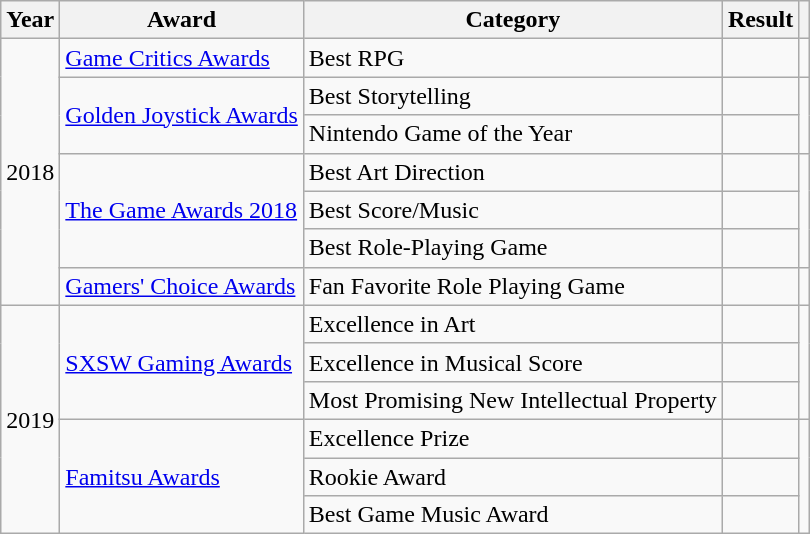<table class="wikitable sortable">
<tr>
<th>Year</th>
<th>Award</th>
<th>Category</th>
<th>Result</th>
<th></th>
</tr>
<tr>
<td rowspan="7" style="text-align:center;">2018</td>
<td><a href='#'>Game Critics Awards</a></td>
<td>Best RPG</td>
<td></td>
<td style="text-align:center;"></td>
</tr>
<tr>
<td rowspan="2"><a href='#'>Golden Joystick Awards</a></td>
<td>Best Storytelling</td>
<td></td>
<td rowspan="2" style="text-align:center;"></td>
</tr>
<tr>
<td>Nintendo Game of the Year</td>
<td></td>
</tr>
<tr>
<td rowspan="3"><a href='#'>The Game Awards 2018</a></td>
<td>Best Art Direction</td>
<td></td>
<td rowspan="3" style="text-align:center;"></td>
</tr>
<tr>
<td>Best Score/Music</td>
<td></td>
</tr>
<tr>
<td>Best Role-Playing Game</td>
<td></td>
</tr>
<tr>
<td><a href='#'>Gamers' Choice Awards</a></td>
<td>Fan Favorite Role Playing Game</td>
<td></td>
<td style="text-align:center;"></td>
</tr>
<tr>
<td rowspan="6">2019</td>
<td rowspan="3"><a href='#'>SXSW Gaming Awards</a></td>
<td>Excellence in Art</td>
<td></td>
<td rowspan="3" style="text-align:center;"></td>
</tr>
<tr>
<td>Excellence in Musical Score</td>
<td></td>
</tr>
<tr>
<td>Most Promising New Intellectual Property</td>
<td></td>
</tr>
<tr>
<td rowspan="3"><a href='#'>Famitsu Awards</a></td>
<td>Excellence Prize</td>
<td></td>
<td rowspan="3" style="text-align:center;"></td>
</tr>
<tr>
<td>Rookie Award</td>
<td></td>
</tr>
<tr>
<td>Best Game Music Award</td>
<td></td>
</tr>
</table>
